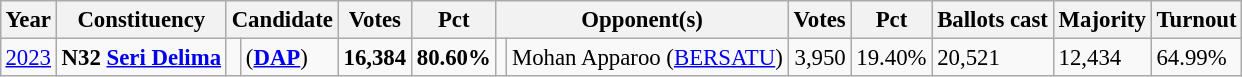<table class="wikitable" style="margin:0.5em ; font-size:95%">
<tr>
<th>Year</th>
<th>Constituency</th>
<th colspan="2">Candidate</th>
<th>Votes</th>
<th>Pct</th>
<th colspan="2">Opponent(s)</th>
<th>Votes</th>
<th>Pct</th>
<th>Ballots cast</th>
<th>Majority</th>
<th>Turnout</th>
</tr>
<tr>
<td><a href='#'>2023</a></td>
<td><strong>N32 <a href='#'>Seri Delima</a></strong></td>
<td></td>
<td> (<a href='#'><strong>DAP</strong></a>)</td>
<td style="text-align:right;"><strong>16,384</strong></td>
<td><strong>80.60%</strong></td>
<td bgcolor=></td>
<td>Mohan Apparoo (<a href='#'>BERSATU</a>)</td>
<td style="text-align:right;">3,950</td>
<td>19.40%</td>
<td>20,521</td>
<td>12,434</td>
<td>64.99%</td>
</tr>
</table>
